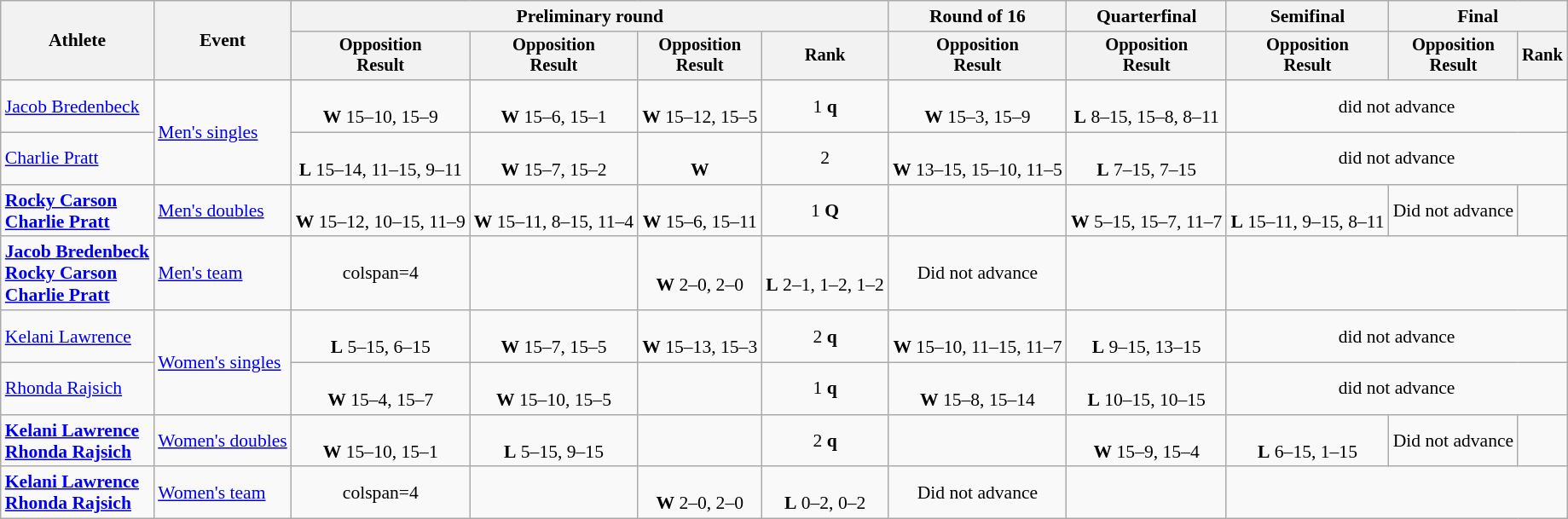<table class=wikitable style=font-size:90%;text-align:center>
<tr>
<th rowspan=2>Athlete</th>
<th rowspan=2>Event</th>
<th colspan=4>Preliminary round</th>
<th>Round of 16</th>
<th>Quarterfinal</th>
<th>Semifinal</th>
<th colspan=2>Final</th>
</tr>
<tr style=font-size:95%>
<th>Opposition<br>Result</th>
<th>Opposition<br>Result</th>
<th>Opposition<br>Result</th>
<th>Rank</th>
<th>Opposition<br>Result</th>
<th>Opposition<br>Result</th>
<th>Opposition<br>Result</th>
<th>Opposition<br>Result</th>
<th>Rank</th>
</tr>
<tr>
<td align=left><a href='#'>Jacob Bredenbeck</a></td>
<td align=left rowspan=2><a href='#'>Men's singles</a></td>
<td><br><strong>W</strong> 15–10, 15–9</td>
<td><br><strong>W</strong> 15–6, 15–1</td>
<td><br><strong>W</strong> 15–12, 15–5</td>
<td>1 <strong>q</strong></td>
<td><br><strong>W</strong> 15–3, 15–9</td>
<td><br><strong>L</strong> 8–15, 15–8, 8–11</td>
<td colspan=3>did not advance</td>
</tr>
<tr>
<td align=left><a href='#'>Charlie Pratt</a></td>
<td><br><strong>L</strong> 15–14, 11–15, 9–11</td>
<td><br><strong>W</strong> 15–7, 15–2</td>
<td><br><strong>W</strong> </td>
<td>2</td>
<td><br><strong>W</strong> 13–15, 15–10, 11–5</td>
<td><br><strong>L</strong> 7–15, 7–15</td>
<td colspan=3>did not advance</td>
</tr>
<tr>
<td align=left><strong><a href='#'>Rocky Carson</a><br><a href='#'>Charlie Pratt</a></strong></td>
<td align=left><a href='#'>Men's doubles</a></td>
<td><br><strong>W</strong> 15–12, 10–15, 11–9</td>
<td><br><strong>W</strong> 15–11, 8–15, 11–4</td>
<td><br><strong>W</strong> 15–6, 15–11</td>
<td>1 <strong>Q</strong></td>
<td></td>
<td><br><strong>W</strong> 5–15, 15–7, 11–7</td>
<td><br><strong>L</strong> 15–11, 9–15, 8–11</td>
<td>Did not advance</td>
<td></td>
</tr>
<tr>
<td align=left><strong><a href='#'>Jacob Bredenbeck</a><br><a href='#'>Rocky Carson</a><br><a href='#'>Charlie Pratt</a></strong></td>
<td align=left><a href='#'>Men's team</a></td>
<td>colspan=4 </td>
<td></td>
<td><br><strong>W</strong> 2–0, 2–0</td>
<td><br><strong>L</strong> 2–1, 1–2, 1–2</td>
<td>Did not advance</td>
<td></td>
</tr>
<tr>
<td align=left><a href='#'>Kelani Lawrence</a></td>
<td align=left rowspan=2><a href='#'>Women's singles</a></td>
<td><br><strong>L</strong> 5–15, 6–15</td>
<td><br><strong>W</strong> 15–7, 15–5</td>
<td><br><strong>W</strong> 15–13, 15–3</td>
<td>2 <strong>q</strong></td>
<td><br><strong>W</strong> 15–10, 11–15, 11–7</td>
<td><br><strong>L</strong> 9–15, 13–15</td>
<td colspan=3>did not advance</td>
</tr>
<tr>
<td align=left><a href='#'>Rhonda Rajsich</a></td>
<td><br><strong>W</strong> 15–4, 15–7</td>
<td><br><strong>W</strong> 15–10, 15–5</td>
<td></td>
<td>1 <strong>q</strong></td>
<td><br><strong>W</strong> 15–8, 15–14</td>
<td><br><strong>L</strong> 10–15, 10–15</td>
<td colspan=3>did not advance</td>
</tr>
<tr>
<td align=left><strong><a href='#'>Kelani Lawrence</a><br><a href='#'>Rhonda Rajsich</a></strong></td>
<td align=left><a href='#'>Women's doubles</a></td>
<td><br><strong>W</strong> 15–10, 15–1</td>
<td><br><strong>L</strong> 5–15, 9–15</td>
<td></td>
<td>2 <strong>q</strong></td>
<td></td>
<td><br><strong>W</strong> 15–9, 15–4</td>
<td><br><strong>L</strong> 6–15, 1–15</td>
<td>Did not advance</td>
<td></td>
</tr>
<tr>
<td align=left><strong><a href='#'>Kelani Lawrence</a><br><a href='#'>Rhonda Rajsich</a></strong></td>
<td align=left><a href='#'>Women's team</a></td>
<td>colspan=4 </td>
<td></td>
<td><br><strong>W</strong> 2–0, 2–0</td>
<td><br><strong>L</strong> 0–2, 0–2</td>
<td>Did not advance</td>
<td></td>
</tr>
</table>
